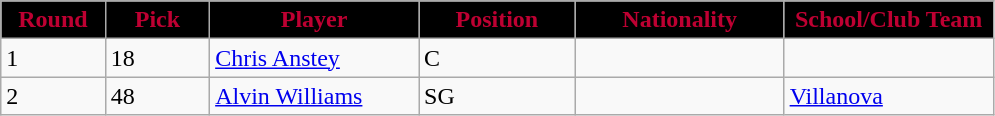<table class="wikitable sortable sortable">
<tr>
<th style="background:#000000;color:#BE0032" width="10%">Round</th>
<th style="background:#000000;color:#BE0032" width="10%">Pick</th>
<th style="background:#000000;color:#BE0032" width="20%">Player</th>
<th style="background:#000000;color:#BE0032" width="15%">Position</th>
<th style="background:#000000;color:#BE0032" width="20%">Nationality</th>
<th style="background:#000000;color:#BE0032" width="20%">School/Club Team</th>
</tr>
<tr>
<td>1</td>
<td>18</td>
<td><a href='#'>Chris Anstey</a></td>
<td>C</td>
<td></td>
<td></td>
</tr>
<tr>
<td>2</td>
<td>48</td>
<td><a href='#'>Alvin Williams</a></td>
<td>SG</td>
<td></td>
<td><a href='#'>Villanova</a></td>
</tr>
</table>
